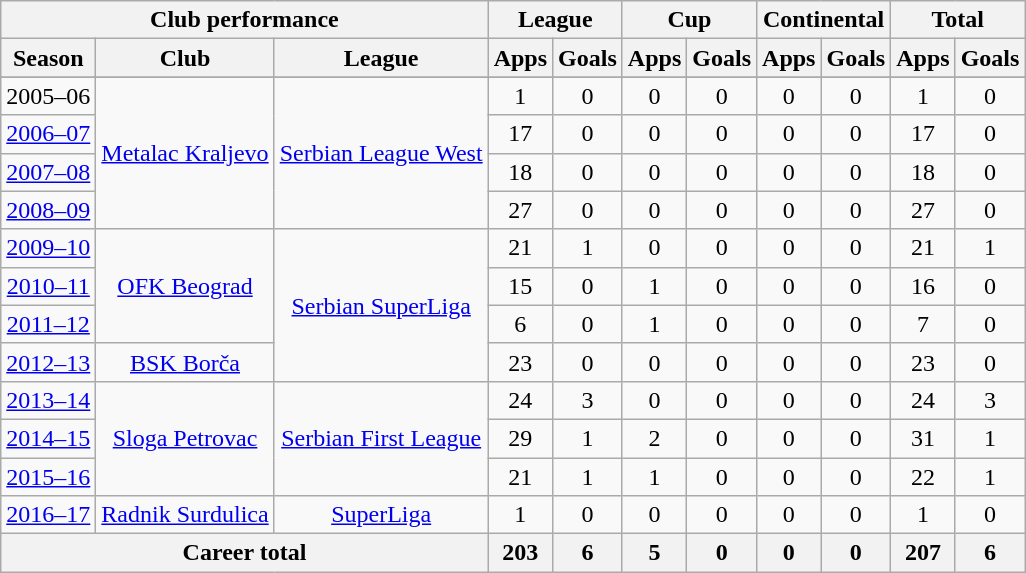<table class="wikitable" style="text-align:center">
<tr>
<th colspan=3>Club performance</th>
<th colspan=2>League</th>
<th colspan=2>Cup</th>
<th colspan=2>Continental</th>
<th colspan=2>Total</th>
</tr>
<tr>
<th>Season</th>
<th>Club</th>
<th>League</th>
<th>Apps</th>
<th>Goals</th>
<th>Apps</th>
<th>Goals</th>
<th>Apps</th>
<th>Goals</th>
<th>Apps</th>
<th>Goals</th>
</tr>
<tr>
</tr>
<tr>
<td>2005–06</td>
<td rowspan="4"><a href='#'>Metalac Kraljevo</a></td>
<td rowspan="4"><a href='#'>Serbian League West</a></td>
<td>1</td>
<td>0</td>
<td>0</td>
<td>0</td>
<td>0</td>
<td>0</td>
<td>1</td>
<td>0</td>
</tr>
<tr>
<td><a href='#'>2006–07</a></td>
<td>17</td>
<td>0</td>
<td>0</td>
<td>0</td>
<td>0</td>
<td>0</td>
<td>17</td>
<td>0</td>
</tr>
<tr>
<td><a href='#'>2007–08</a></td>
<td>18</td>
<td>0</td>
<td>0</td>
<td>0</td>
<td>0</td>
<td>0</td>
<td>18</td>
<td>0</td>
</tr>
<tr>
<td><a href='#'>2008–09</a></td>
<td>27</td>
<td>0</td>
<td>0</td>
<td>0</td>
<td>0</td>
<td>0</td>
<td>27</td>
<td>0</td>
</tr>
<tr>
<td><a href='#'>2009–10</a></td>
<td rowspan="3"><a href='#'>OFK Beograd</a></td>
<td rowspan="4"><a href='#'>Serbian SuperLiga</a></td>
<td>21</td>
<td>1</td>
<td>0</td>
<td>0</td>
<td>0</td>
<td>0</td>
<td>21</td>
<td>1</td>
</tr>
<tr>
<td><a href='#'>2010–11</a></td>
<td>15</td>
<td>0</td>
<td>1</td>
<td>0</td>
<td>0</td>
<td>0</td>
<td>16</td>
<td>0</td>
</tr>
<tr>
<td><a href='#'>2011–12</a></td>
<td>6</td>
<td>0</td>
<td>1</td>
<td>0</td>
<td>0</td>
<td>0</td>
<td>7</td>
<td>0</td>
</tr>
<tr>
<td><a href='#'>2012–13</a></td>
<td><a href='#'>BSK Borča</a></td>
<td>23</td>
<td>0</td>
<td>0</td>
<td>0</td>
<td>0</td>
<td>0</td>
<td>23</td>
<td>0</td>
</tr>
<tr>
<td><a href='#'>2013–14</a></td>
<td rowspan="3"><a href='#'>Sloga Petrovac</a></td>
<td rowspan="3"><a href='#'>Serbian First League</a></td>
<td>24</td>
<td>3</td>
<td>0</td>
<td>0</td>
<td>0</td>
<td>0</td>
<td>24</td>
<td>3</td>
</tr>
<tr>
<td><a href='#'>2014–15</a></td>
<td>29</td>
<td>1</td>
<td>2</td>
<td>0</td>
<td>0</td>
<td>0</td>
<td>31</td>
<td>1</td>
</tr>
<tr>
<td><a href='#'>2015–16</a></td>
<td>21</td>
<td>1</td>
<td>1</td>
<td>0</td>
<td>0</td>
<td>0</td>
<td>22</td>
<td>1</td>
</tr>
<tr>
<td><a href='#'>2016–17</a></td>
<td><a href='#'>Radnik Surdulica</a></td>
<td><a href='#'>SuperLiga</a></td>
<td>1</td>
<td>0</td>
<td>0</td>
<td>0</td>
<td>0</td>
<td>0</td>
<td>1</td>
<td>0</td>
</tr>
<tr>
<th colspan=3>Career total</th>
<th>203</th>
<th>6</th>
<th>5</th>
<th>0</th>
<th>0</th>
<th>0</th>
<th>207</th>
<th>6</th>
</tr>
</table>
